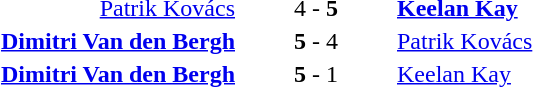<table style="text-align:center">
<tr>
<th width=223></th>
<th width=100></th>
<th width=223></th>
</tr>
<tr>
<td align=right><a href='#'>Patrik Kovács</a> </td>
<td>4 - <strong>5</strong></td>
<td align=left> <strong><a href='#'>Keelan Kay</a></strong></td>
</tr>
<tr>
<td align=right><strong><a href='#'>Dimitri Van den Bergh</a></strong> </td>
<td><strong>5</strong> - 4</td>
<td align=left> <a href='#'>Patrik Kovács</a></td>
</tr>
<tr>
<td align=right><strong><a href='#'>Dimitri Van den Bergh</a></strong> </td>
<td><strong>5</strong> - 1</td>
<td align=left> <a href='#'>Keelan Kay</a></td>
</tr>
</table>
